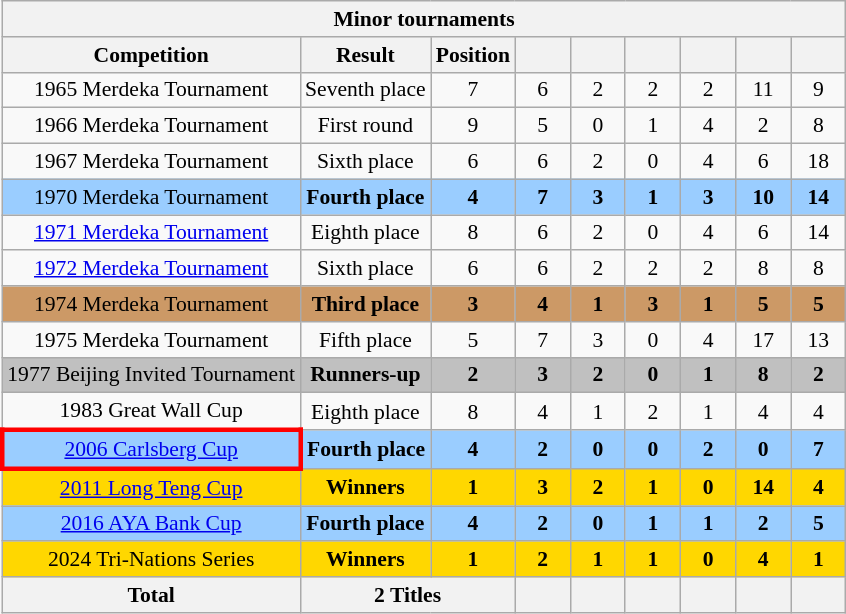<table class="wikitable" style="text-align: center;font-size:90%;">
<tr>
<th colspan=9>Minor tournaments</th>
</tr>
<tr>
<th>Competition</th>
<th>Result</th>
<th>Position</th>
<th width=30></th>
<th width=30></th>
<th width=30></th>
<th width=30></th>
<th width=30></th>
<th width=30></th>
</tr>
<tr>
<td> 1965 Merdeka Tournament</td>
<td>Seventh place</td>
<td>7</td>
<td>6</td>
<td>2</td>
<td>2</td>
<td>2</td>
<td>11</td>
<td>9</td>
</tr>
<tr>
<td> 1966 Merdeka Tournament</td>
<td>First round</td>
<td>9</td>
<td>5</td>
<td>0</td>
<td>1</td>
<td>4</td>
<td>2</td>
<td>8</td>
</tr>
<tr>
<td> 1967 Merdeka Tournament</td>
<td>Sixth place</td>
<td>6</td>
<td>6</td>
<td>2</td>
<td>0</td>
<td>4</td>
<td>6</td>
<td>18</td>
</tr>
<tr style="background:#9acdff;">
<td> 1970 Merdeka Tournament</td>
<td><strong>Fourth place</strong></td>
<td><strong>4</strong></td>
<td><strong>7</strong></td>
<td><strong>3</strong></td>
<td><strong>1</strong></td>
<td><strong>3</strong></td>
<td><strong>10</strong></td>
<td><strong>14</strong></td>
</tr>
<tr>
<td> <a href='#'>1971 Merdeka Tournament</a></td>
<td>Eighth place</td>
<td>8</td>
<td>6</td>
<td>2</td>
<td>0</td>
<td>4</td>
<td>6</td>
<td>14</td>
</tr>
<tr>
<td> <a href='#'>1972 Merdeka Tournament</a></td>
<td>Sixth place</td>
<td>6</td>
<td>6</td>
<td>2</td>
<td>2</td>
<td>2</td>
<td>8</td>
<td>8</td>
</tr>
<tr style="background:#c96;">
<td> 1974 Merdeka Tournament</td>
<td><strong>Third place</strong></td>
<td><strong>3</strong></td>
<td><strong>4</strong></td>
<td><strong>1</strong></td>
<td><strong>3</strong></td>
<td><strong>1</strong></td>
<td><strong>5</strong></td>
<td><strong>5</strong></td>
</tr>
<tr>
<td> 1975 Merdeka Tournament</td>
<td>Fifth place</td>
<td>5</td>
<td>7</td>
<td>3</td>
<td>0</td>
<td>4</td>
<td>17</td>
<td>13</td>
</tr>
<tr style="background:silver;">
<td> 1977 Beijing Invited Tournament</td>
<td><strong>Runners-up</strong></td>
<td><strong>2</strong></td>
<td><strong>3</strong></td>
<td><strong>2</strong></td>
<td><strong>0</strong></td>
<td><strong>1</strong></td>
<td><strong>8</strong></td>
<td><strong>2</strong></td>
</tr>
<tr>
<td> 1983 Great Wall Cup</td>
<td>Eighth place</td>
<td>8</td>
<td>4</td>
<td>1</td>
<td>2</td>
<td>1</td>
<td>4</td>
<td>4</td>
</tr>
<tr style="background:#9acdff;">
<td style="border: 3px solid red"> <a href='#'>2006 Carlsberg Cup</a></td>
<td><strong>Fourth place</strong></td>
<td><strong>4</strong></td>
<td><strong>2</strong></td>
<td><strong>0</strong></td>
<td><strong>0</strong></td>
<td><strong>2</strong></td>
<td><strong>0</strong></td>
<td><strong>7</strong></td>
</tr>
<tr style="background:gold;">
<td> <a href='#'>2011 Long Teng Cup</a></td>
<td><strong>Winners</strong></td>
<td><strong>1</strong></td>
<td><strong>3</strong></td>
<td><strong>2</strong></td>
<td><strong>1</strong></td>
<td><strong>0</strong></td>
<td><strong>14</strong></td>
<td><strong>4</strong></td>
</tr>
<tr style="background:#9acdff;">
<td> <a href='#'>2016 AYA Bank Cup</a></td>
<td><strong>Fourth place</strong></td>
<td><strong>4</strong></td>
<td><strong>2</strong></td>
<td><strong>0</strong></td>
<td><strong>1</strong></td>
<td><strong>1</strong></td>
<td><strong>2</strong></td>
<td><strong>5</strong></td>
</tr>
<tr style="background:gold;">
<td> 2024 Tri-Nations Series</td>
<td><strong>Winners</strong></td>
<td><strong>1</strong></td>
<td><strong>2</strong></td>
<td><strong>1</strong></td>
<td><strong>1</strong></td>
<td><strong>0</strong></td>
<td><strong>4</strong></td>
<td><strong>1</strong></td>
</tr>
<tr>
<th><strong>Total</strong></th>
<th colspan=2><strong>2 Titles</strong></th>
<th></th>
<th></th>
<th></th>
<th></th>
<th></th>
<th></th>
</tr>
</table>
